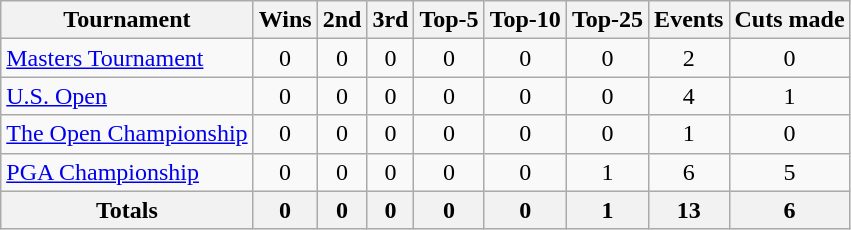<table class=wikitable style=text-align:center>
<tr>
<th>Tournament</th>
<th>Wins</th>
<th>2nd</th>
<th>3rd</th>
<th>Top-5</th>
<th>Top-10</th>
<th>Top-25</th>
<th>Events</th>
<th>Cuts made</th>
</tr>
<tr>
<td align=left><a href='#'>Masters Tournament</a></td>
<td>0</td>
<td>0</td>
<td>0</td>
<td>0</td>
<td>0</td>
<td>0</td>
<td>2</td>
<td>0</td>
</tr>
<tr>
<td align=left><a href='#'>U.S. Open</a></td>
<td>0</td>
<td>0</td>
<td>0</td>
<td>0</td>
<td>0</td>
<td>0</td>
<td>4</td>
<td>1</td>
</tr>
<tr>
<td align=left><a href='#'>The Open Championship</a></td>
<td>0</td>
<td>0</td>
<td>0</td>
<td>0</td>
<td>0</td>
<td>0</td>
<td>1</td>
<td>0</td>
</tr>
<tr>
<td align=left><a href='#'>PGA Championship</a></td>
<td>0</td>
<td>0</td>
<td>0</td>
<td>0</td>
<td>0</td>
<td>1</td>
<td>6</td>
<td>5</td>
</tr>
<tr>
<th>Totals</th>
<th>0</th>
<th>0</th>
<th>0</th>
<th>0</th>
<th>0</th>
<th>1</th>
<th>13</th>
<th>6</th>
</tr>
</table>
